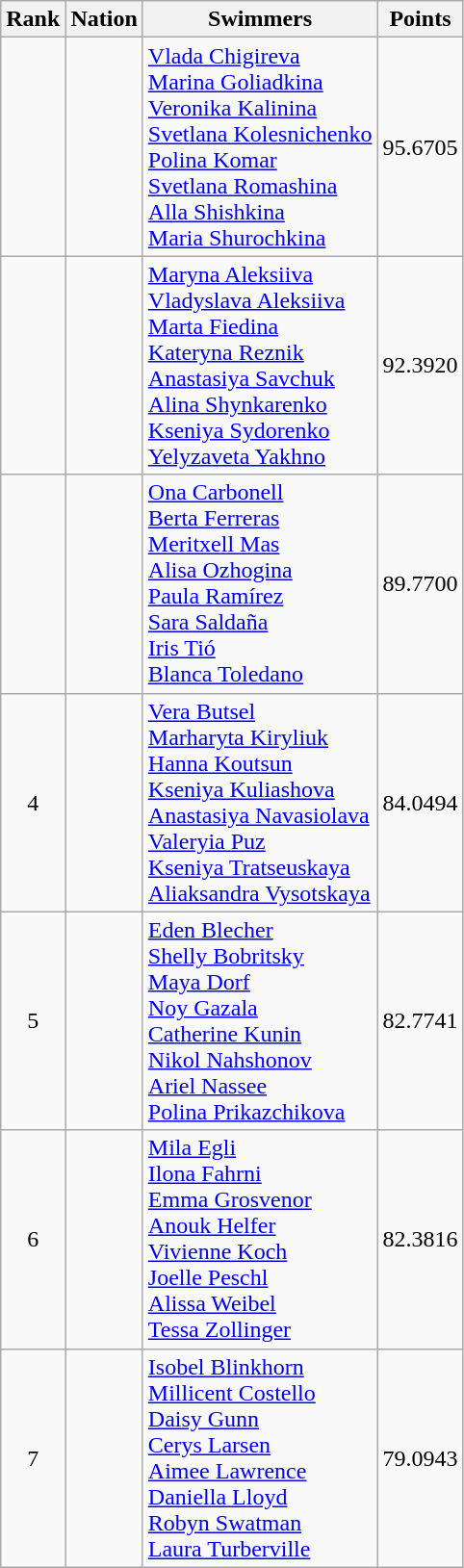<table class="wikitable sortable" style="text-align:center">
<tr>
<th>Rank</th>
<th>Nation</th>
<th class=unsortable>Swimmers</th>
<th>Points</th>
</tr>
<tr>
<td></td>
<td align=left></td>
<td align=left><a href='#'>Vlada Chigireva</a><br><a href='#'>Marina Goliadkina</a><br><a href='#'>Veronika Kalinina</a><br><a href='#'>Svetlana Kolesnichenko</a><br><a href='#'>Polina Komar</a><br><a href='#'>Svetlana Romashina</a><br><a href='#'>Alla Shishkina</a><br><a href='#'>Maria Shurochkina</a></td>
<td>95.6705</td>
</tr>
<tr>
<td></td>
<td align=left></td>
<td align=left><a href='#'>Maryna Aleksiiva</a><br><a href='#'>Vladyslava Aleksiiva</a><br><a href='#'>Marta Fiedina</a><br><a href='#'>Kateryna Reznik</a><br><a href='#'>Anastasiya Savchuk</a><br><a href='#'>Alina Shynkarenko</a><br><a href='#'>Kseniya Sydorenko</a><br><a href='#'>Yelyzaveta Yakhno</a></td>
<td>92.3920</td>
</tr>
<tr>
<td></td>
<td align=left></td>
<td align=left><a href='#'>Ona Carbonell</a><br><a href='#'>Berta Ferreras</a><br><a href='#'>Meritxell Mas</a><br><a href='#'>Alisa Ozhogina</a><br><a href='#'>Paula Ramírez</a><br><a href='#'>Sara Saldaña</a><br><a href='#'>Iris Tió</a><br><a href='#'>Blanca Toledano</a></td>
<td>89.7700</td>
</tr>
<tr>
<td>4</td>
<td align=left></td>
<td align=left><a href='#'>Vera Butsel</a><br><a href='#'>Marharyta Kiryliuk</a><br><a href='#'>Hanna Koutsun</a><br><a href='#'>Kseniya Kuliashova</a><br><a href='#'>Anastasiya Navasiolava</a><br><a href='#'>Valeryia Puz</a><br><a href='#'>Kseniya Tratseuskaya</a><br><a href='#'>Aliaksandra Vysotskaya</a></td>
<td>84.0494</td>
</tr>
<tr>
<td>5</td>
<td align=left></td>
<td align=left><a href='#'>Eden Blecher</a><br><a href='#'>Shelly Bobritsky</a><br><a href='#'>Maya Dorf</a><br><a href='#'>Noy Gazala</a><br><a href='#'>Catherine Kunin</a><br><a href='#'>Nikol Nahshonov</a><br><a href='#'>Ariel Nassee</a><br><a href='#'>Polina Prikazchikova</a></td>
<td>82.7741</td>
</tr>
<tr>
<td>6</td>
<td align=left></td>
<td align=left><a href='#'>Mila Egli</a><br><a href='#'>Ilona Fahrni</a><br><a href='#'>Emma Grosvenor</a><br><a href='#'>Anouk Helfer</a><br><a href='#'>Vivienne Koch</a><br><a href='#'>Joelle Peschl</a><br><a href='#'>Alissa Weibel</a><br><a href='#'>Tessa Zollinger</a></td>
<td>82.3816</td>
</tr>
<tr>
<td>7</td>
<td align=left></td>
<td align=left><a href='#'>Isobel Blinkhorn</a><br><a href='#'>Millicent Costello</a><br><a href='#'>Daisy Gunn</a><br><a href='#'>Cerys Larsen</a><br><a href='#'>Aimee Lawrence</a><br><a href='#'>Daniella Lloyd</a><br><a href='#'>Robyn Swatman</a><br><a href='#'>Laura Turberville</a></td>
<td>79.0943</td>
</tr>
</table>
